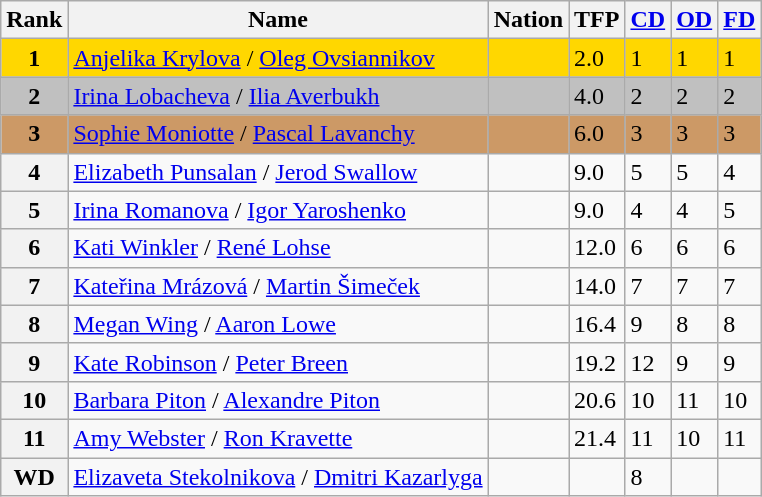<table class="wikitable sortable">
<tr>
<th>Rank</th>
<th>Name</th>
<th>Nation</th>
<th>TFP</th>
<th><a href='#'>CD</a></th>
<th><a href='#'>OD</a></th>
<th><a href='#'>FD</a></th>
</tr>
<tr bgcolor="gold">
<td align="center"><strong>1</strong></td>
<td><a href='#'>Anjelika Krylova</a> / <a href='#'>Oleg Ovsiannikov</a></td>
<td></td>
<td>2.0</td>
<td>1</td>
<td>1</td>
<td>1</td>
</tr>
<tr bgcolor="silver">
<td align="center"><strong>2</strong></td>
<td><a href='#'>Irina Lobacheva</a> / <a href='#'>Ilia Averbukh</a></td>
<td></td>
<td>4.0</td>
<td>2</td>
<td>2</td>
<td>2</td>
</tr>
<tr bgcolor="cc9966">
<td align="center"><strong>3</strong></td>
<td><a href='#'>Sophie Moniotte</a> / <a href='#'>Pascal Lavanchy</a></td>
<td></td>
<td>6.0</td>
<td>3</td>
<td>3</td>
<td>3</td>
</tr>
<tr>
<th>4</th>
<td><a href='#'>Elizabeth Punsalan</a> / <a href='#'>Jerod Swallow</a></td>
<td></td>
<td>9.0</td>
<td>5</td>
<td>5</td>
<td>4</td>
</tr>
<tr>
<th>5</th>
<td><a href='#'>Irina Romanova</a> / <a href='#'>Igor Yaroshenko</a></td>
<td></td>
<td>9.0</td>
<td>4</td>
<td>4</td>
<td>5</td>
</tr>
<tr>
<th>6</th>
<td><a href='#'>Kati Winkler</a> / <a href='#'>René Lohse</a></td>
<td></td>
<td>12.0</td>
<td>6</td>
<td>6</td>
<td>6</td>
</tr>
<tr>
<th>7</th>
<td><a href='#'>Kateřina Mrázová</a> / <a href='#'>Martin Šimeček</a></td>
<td></td>
<td>14.0</td>
<td>7</td>
<td>7</td>
<td>7</td>
</tr>
<tr>
<th>8</th>
<td><a href='#'>Megan Wing</a> / <a href='#'>Aaron Lowe</a></td>
<td></td>
<td>16.4</td>
<td>9</td>
<td>8</td>
<td>8</td>
</tr>
<tr>
<th>9</th>
<td><a href='#'>Kate Robinson</a> / <a href='#'>Peter Breen</a></td>
<td></td>
<td>19.2</td>
<td>12</td>
<td>9</td>
<td>9</td>
</tr>
<tr>
<th>10</th>
<td><a href='#'>Barbara Piton</a> / <a href='#'>Alexandre Piton</a></td>
<td></td>
<td>20.6</td>
<td>10</td>
<td>11</td>
<td>10</td>
</tr>
<tr>
<th>11</th>
<td><a href='#'>Amy Webster</a> / <a href='#'>Ron Kravette</a></td>
<td></td>
<td>21.4</td>
<td>11</td>
<td>10</td>
<td>11</td>
</tr>
<tr>
<th>WD</th>
<td><a href='#'>Elizaveta Stekolnikova</a> / <a href='#'>Dmitri Kazarlyga</a></td>
<td></td>
<td></td>
<td>8</td>
<td></td>
<td></td>
</tr>
</table>
